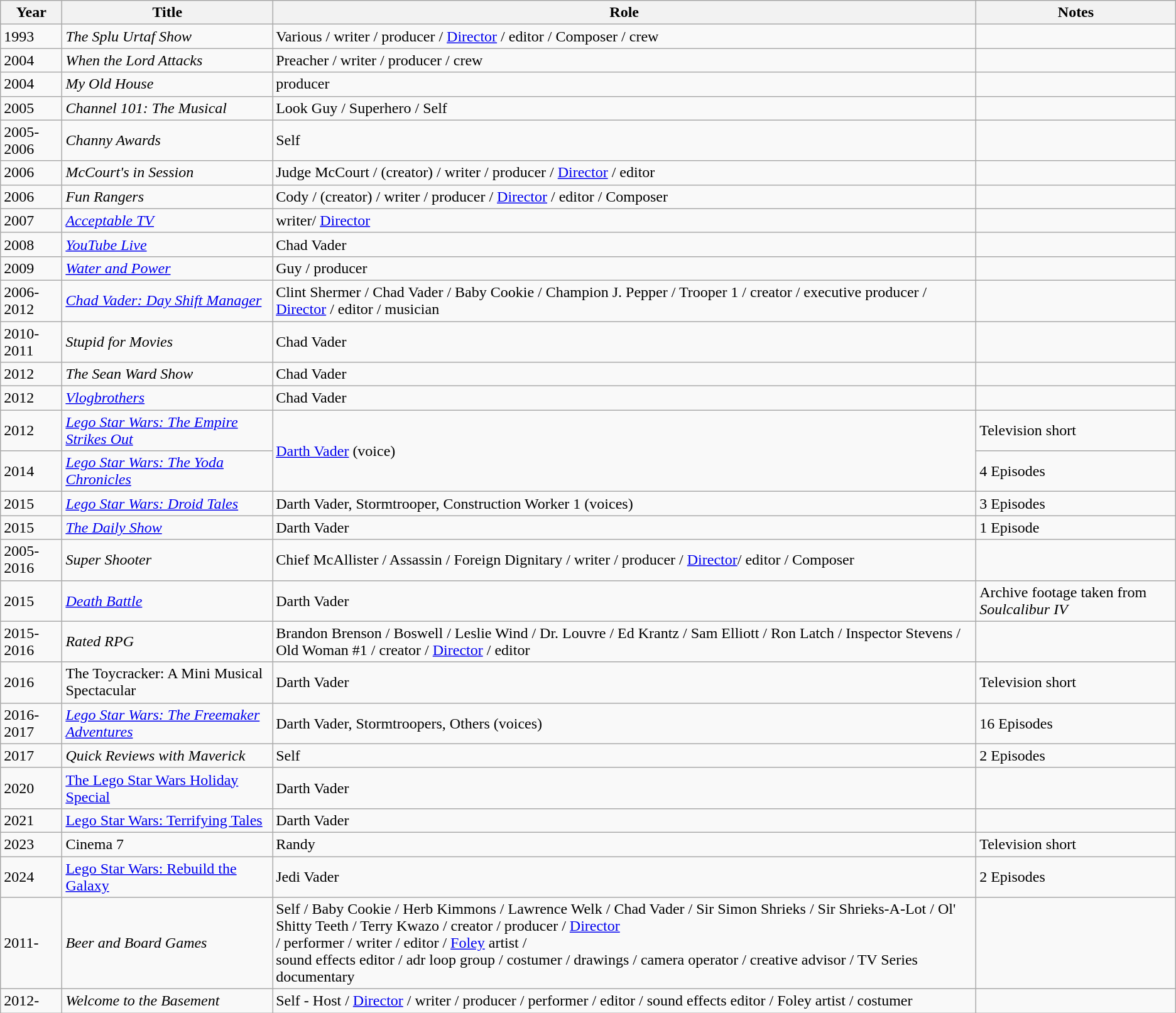<table class="wikitable sortable">
<tr>
<th>Year</th>
<th>Title</th>
<th>Role</th>
<th>Notes</th>
</tr>
<tr>
<td>1993</td>
<td><em>The Splu Urtaf Show</em></td>
<td>Various / writer / producer / <a href='#'>Director</a> / editor / Composer / crew</td>
<td></td>
</tr>
<tr>
<td>2004</td>
<td><em>When the Lord Attacks</em></td>
<td>Preacher / writer / producer / crew</td>
<td></td>
</tr>
<tr>
<td>2004</td>
<td><em>My Old House</em></td>
<td>producer</td>
<td></td>
</tr>
<tr>
<td>2005</td>
<td><em>Channel 101: The Musical</em></td>
<td>Look Guy / Superhero / Self</td>
<td></td>
</tr>
<tr>
<td>2005-2006</td>
<td><em>Channy Awards</em></td>
<td>Self</td>
<td></td>
</tr>
<tr>
<td>2006</td>
<td><em>McCourt's in Session</em></td>
<td>Judge McCourt / (creator) / writer / producer / <a href='#'>Director</a> / editor</td>
<td></td>
</tr>
<tr>
<td>2006</td>
<td><em>Fun Rangers</em></td>
<td>Cody / (creator) / writer / producer / <a href='#'>Director</a> / editor / Composer</td>
<td></td>
</tr>
<tr>
<td>2007</td>
<td><em><a href='#'>Acceptable TV</a></em></td>
<td>writer/ <a href='#'>Director</a></td>
<td></td>
</tr>
<tr>
<td>2008</td>
<td><em><a href='#'>YouTube Live</a></em></td>
<td>Chad Vader</td>
<td></td>
</tr>
<tr>
<td>2009</td>
<td><em><a href='#'>Water and Power</a></em></td>
<td>Guy / producer</td>
<td></td>
</tr>
<tr>
<td>2006-2012</td>
<td><em><a href='#'>Chad Vader: Day Shift Manager</a></em></td>
<td>Clint Shermer / Chad Vader / Baby Cookie / Champion J. Pepper / Trooper 1 / creator / executive producer / <a href='#'>Director</a> / editor / musician</td>
<td></td>
</tr>
<tr>
<td>2010-2011</td>
<td><em>Stupid for Movies</em></td>
<td>Chad Vader</td>
<td></td>
</tr>
<tr>
<td>2012</td>
<td><em>The Sean Ward Show</em></td>
<td>Chad Vader</td>
<td></td>
</tr>
<tr>
<td>2012</td>
<td><em><a href='#'>Vlogbrothers</a></em></td>
<td>Chad Vader</td>
<td></td>
</tr>
<tr>
<td>2012</td>
<td><em><a href='#'>Lego Star Wars: The Empire Strikes Out</a></em></td>
<td rowspan=2><a href='#'>Darth Vader</a> (voice)</td>
<td>Television short</td>
</tr>
<tr>
<td>2014</td>
<td><em><a href='#'>Lego Star Wars: The Yoda Chronicles</a></em></td>
<td>4 Episodes</td>
</tr>
<tr>
<td>2015</td>
<td><em><a href='#'>Lego Star Wars: Droid Tales</a></em></td>
<td>Darth Vader, Stormtrooper, Construction Worker 1 (voices)</td>
<td>3 Episodes</td>
</tr>
<tr>
<td>2015</td>
<td><em><a href='#'>The Daily Show</a></em></td>
<td>Darth Vader</td>
<td>1 Episode</td>
</tr>
<tr>
<td>2005-2016</td>
<td><em>Super Shooter</em></td>
<td>Chief McAllister / Assassin / Foreign Dignitary / writer / producer / <a href='#'>Director</a>/ editor / Composer</td>
<td></td>
</tr>
<tr>
<td>2015</td>
<td><em><a href='#'>Death Battle</a></em></td>
<td>Darth Vader</td>
<td>Archive footage taken from <em>Soulcalibur IV</em></td>
</tr>
<tr>
<td>2015-2016</td>
<td><em>Rated RPG</em></td>
<td>Brandon Brenson / Boswell / Leslie Wind /  Dr. Louvre / Ed Krantz /  Sam Elliott / Ron Latch / Inspector Stevens / Old Woman #1 / creator / <a href='#'>Director</a> / editor</td>
<td></td>
</tr>
<tr>
<td>2016</td>
<td>The Toycracker: A Mini Musical Spectacular</td>
<td>Darth Vader</td>
<td>Television short</td>
</tr>
<tr>
<td>2016-2017</td>
<td><em><a href='#'>Lego Star Wars: The Freemaker Adventures</a></em></td>
<td>Darth Vader, Stormtroopers, Others (voices)</td>
<td>16 Episodes</td>
</tr>
<tr>
<td>2017</td>
<td><em>Quick Reviews with Maverick</em></td>
<td>Self</td>
<td>2 Episodes</td>
</tr>
<tr>
<td>2020</td>
<td><a href='#'>The Lego Star Wars Holiday Special</a></td>
<td>Darth Vader</td>
<td></td>
</tr>
<tr>
<td>2021</td>
<td><a href='#'>Lego Star Wars: Terrifying Tales</a></td>
<td>Darth Vader</td>
<td></td>
</tr>
<tr>
<td>2023</td>
<td>Cinema 7</td>
<td>Randy</td>
<td>Television short</td>
</tr>
<tr>
<td>2024</td>
<td><a href='#'>Lego Star Wars: Rebuild the Galaxy</a></td>
<td>Jedi Vader</td>
<td>2 Episodes</td>
</tr>
<tr>
<td>2011-</td>
<td><em>Beer and Board Games</em></td>
<td>Self / Baby Cookie / Herb Kimmons / Lawrence Welk / Chad Vader / Sir Simon Shrieks / Sir Shrieks-A-Lot / Ol' Shitty Teeth / Terry Kwazo / creator / producer / <a href='#'>Director</a><br> / performer / writer / editor / <a href='#'>Foley</a> artist /<br> sound effects editor / adr loop group / costumer / drawings / camera operator / creative advisor / TV Series documentary</td>
<td></td>
</tr>
<tr>
<td>2012-</td>
<td><em>Welcome to the Basement</em></td>
<td>Self - Host / <a href='#'>Director</a> / writer / producer / performer / editor / sound effects editor / Foley artist / costumer</td>
<td></td>
</tr>
</table>
